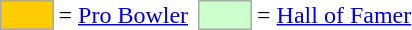<table>
<tr>
<td style="background:#fc0; border:1px solid #aaa; width:2em;"></td>
<td>= <a href='#'>Pro Bowler</a> </td>
<td></td>
<td style="background:#cfc; border:1px solid #aaa; width:2em;"></td>
<td>= <a href='#'>Hall of Famer</a></td>
</tr>
</table>
